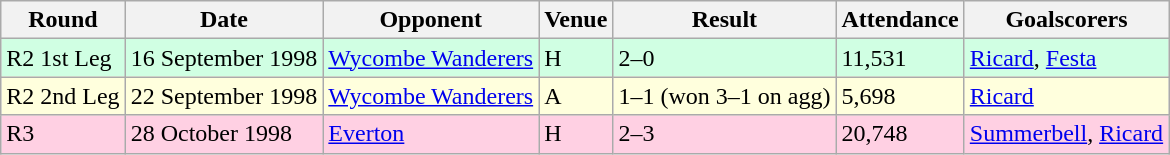<table class="wikitable">
<tr>
<th>Round</th>
<th>Date</th>
<th>Opponent</th>
<th>Venue</th>
<th>Result</th>
<th>Attendance</th>
<th>Goalscorers</th>
</tr>
<tr style="background-color: #d0ffe3;">
<td>R2 1st Leg</td>
<td>16 September 1998</td>
<td><a href='#'>Wycombe Wanderers</a></td>
<td>H</td>
<td>2–0</td>
<td>11,531</td>
<td><a href='#'>Ricard</a>, <a href='#'>Festa</a></td>
</tr>
<tr style="background-color: #ffffdd;">
<td>R2 2nd Leg</td>
<td>22 September 1998</td>
<td><a href='#'>Wycombe Wanderers</a></td>
<td>A</td>
<td>1–1 (won 3–1 on agg)</td>
<td>5,698</td>
<td><a href='#'>Ricard</a></td>
</tr>
<tr style="background-color: #ffd0e3;">
<td>R3</td>
<td>28 October 1998</td>
<td><a href='#'>Everton</a></td>
<td>H</td>
<td>2–3</td>
<td>20,748</td>
<td><a href='#'>Summerbell</a>, <a href='#'>Ricard</a></td>
</tr>
</table>
